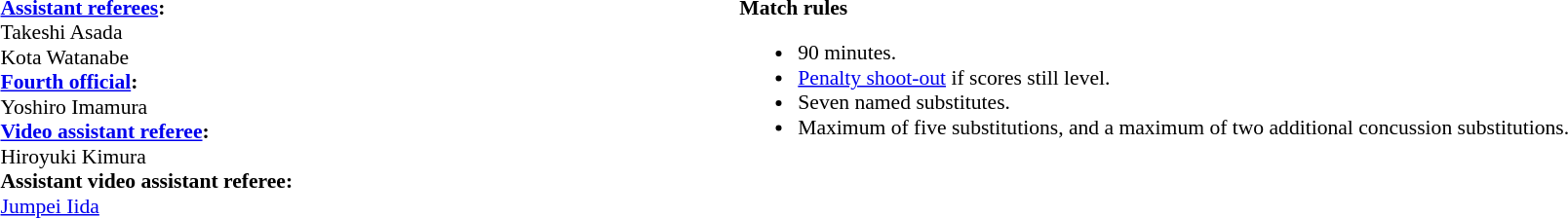<table style="width:100%;font-size:90%">
<tr>
<td><br><strong><a href='#'>Assistant referees</a>:</strong>
<br>Takeshi Asada
<br>Kota Watanabe
<br><strong><a href='#'>Fourth official</a>:</strong>
<br>Yoshiro Imamura
<br><strong><a href='#'>Video assistant referee</a>:</strong>
<br>Hiroyuki Kimura
<br><strong>Assistant video assistant referee:</strong>
<br><a href='#'>Jumpei Iida</a></td>
<td style="width:60%; vertical-align:top;"><br><strong>Match rules</strong><ul><li>90 minutes.</li><li><a href='#'>Penalty shoot-out</a> if scores still level.</li><li>Seven named substitutes.</li><li>Maximum of five substitutions, and a maximum of two additional concussion substitutions.</li></ul></td>
</tr>
</table>
